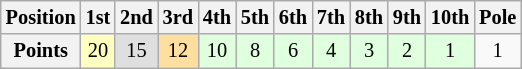<table class="wikitable" style="font-size: 85%;">
<tr>
<th>Position</th>
<th>1st</th>
<th>2nd</th>
<th>3rd</th>
<th>4th</th>
<th>5th</th>
<th>6th</th>
<th>7th</th>
<th>8th</th>
<th>9th</th>
<th>10th</th>
<th>Pole</th>
</tr>
<tr>
<th>Points</th>
<td style="background-color:#ffffbf" align="center">20</td>
<td style="background-color:#dfdfdf" align="center">15</td>
<td style="background-color:#ffdf9f" align="center">12</td>
<td style="background-color:#dfffdf" align="center">10</td>
<td style="background-color:#dfffdf" align="center">8</td>
<td style="background-color:#dfffdf" align="center">6</td>
<td style="background-color:#dfffdf" align="center">4</td>
<td style="background-color:#dfffdf" align="center">3</td>
<td style="background-color:#dfffdf" align="center">2</td>
<td style="background-color:#dfffdf" align="center">1</td>
<td align="center">1</td>
</tr>
</table>
